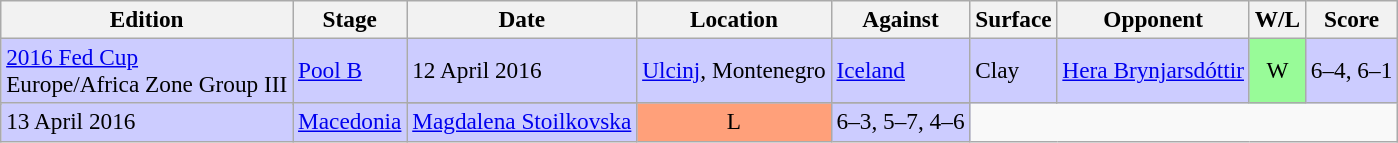<table class=wikitable style=font-size:97%>
<tr>
<th>Edition</th>
<th>Stage</th>
<th>Date</th>
<th>Location</th>
<th>Against</th>
<th>Surface</th>
<th>Opponent</th>
<th>W/L</th>
<th>Score</th>
</tr>
<tr style="background:#CCCCFF;">
<td rowspan=2><a href='#'>2016 Fed Cup</a> <br> Europe/Africa Zone Group III</td>
<td rowspan=2><a href='#'>Pool B</a></td>
<td>12 April 2016</td>
<td rowspan=2><a href='#'>Ulcinj</a>, Montenegro</td>
<td> <a href='#'>Iceland</a></td>
<td rowspan=2>Clay</td>
<td><a href='#'>Hera Brynjarsdóttir</a></td>
<td style="text-align:center; background:#98fb98;">W</td>
<td>6–4, 6–1</td>
</tr>
<tr>
</tr>
<tr style="background:#CCCCFF;">
<td>13 April 2016</td>
<td> <a href='#'>Macedonia</a></td>
<td><a href='#'>Magdalena Stoilkovska</a></td>
<td style="text-align:center; background:#ffa07a;">L</td>
<td>6–3, 5–7, 4–6</td>
</tr>
</table>
